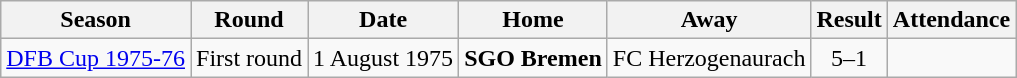<table class="wikitable">
<tr>
<th>Season</th>
<th>Round</th>
<th>Date</th>
<th>Home</th>
<th>Away</th>
<th>Result</th>
<th>Attendance</th>
</tr>
<tr align="center">
<td rowspan=2><a href='#'>DFB Cup 1975-76</a></td>
<td>First round</td>
<td>1 August 1975</td>
<td><strong>SGO Bremen</strong></td>
<td>FC Herzogenaurach</td>
<td>5–1</td>
<td></td>
</tr>
</table>
